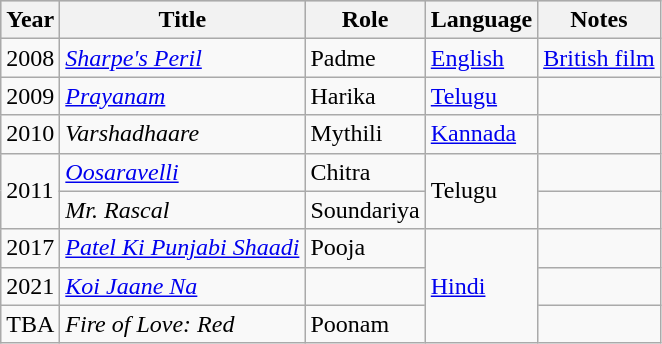<table class="wikitable sortable">
<tr style="background:#ccc; text-align:center;">
<th>Year</th>
<th>Title</th>
<th>Role</th>
<th>Language</th>
<th class="unsortable">Notes</th>
</tr>
<tr>
<td>2008</td>
<td><em><a href='#'>Sharpe's Peril</a></em></td>
<td>Padme</td>
<td><a href='#'>English</a></td>
<td><a href='#'>British film</a></td>
</tr>
<tr>
<td>2009</td>
<td><em><a href='#'>Prayanam</a></em></td>
<td>Harika</td>
<td><a href='#'>Telugu</a></td>
<td></td>
</tr>
<tr>
<td>2010</td>
<td><em>Varshadhaare</em></td>
<td>Mythili</td>
<td><a href='#'>Kannada</a></td>
<td></td>
</tr>
<tr>
<td rowspan="2">2011</td>
<td><em><a href='#'>Oosaravelli</a></em></td>
<td>Chitra</td>
<td rowspan="2">Telugu</td>
<td></td>
</tr>
<tr>
<td><em>Mr. Rascal</em></td>
<td>Soundariya</td>
<td></td>
</tr>
<tr>
<td>2017</td>
<td><em><a href='#'>Patel Ki Punjabi Shaadi</a></em></td>
<td>Pooja</td>
<td rowspan="3"><a href='#'>Hindi</a></td>
<td></td>
</tr>
<tr>
<td>2021</td>
<td><em><a href='#'>Koi Jaane Na</a></em></td>
<td></td>
<td></td>
</tr>
<tr>
<td>TBA</td>
<td><em>Fire of Love: Red</em></td>
<td>Poonam</td>
<td></td>
</tr>
</table>
